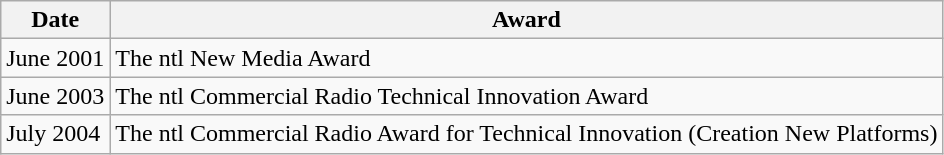<table class="wikitable">
<tr>
<th>Date</th>
<th>Award</th>
</tr>
<tr>
<td>June 2001</td>
<td>The ntl New Media Award</td>
</tr>
<tr>
<td>June 2003</td>
<td>The ntl Commercial Radio Technical Innovation Award</td>
</tr>
<tr>
<td>July 2004</td>
<td>The ntl Commercial Radio Award for Technical Innovation (Creation New Platforms)</td>
</tr>
</table>
